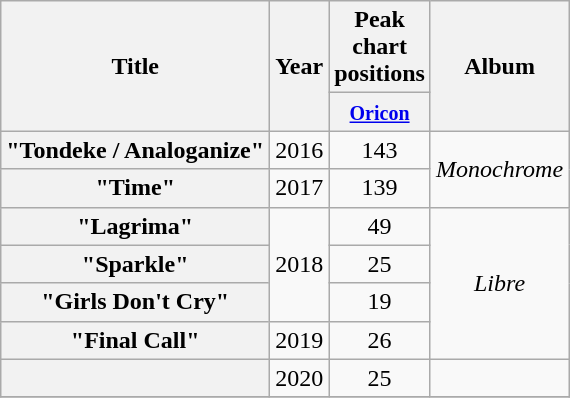<table class="wikitable plainrowheaders" style="text-align:center;">
<tr>
<th scope="col" rowspan="2">Title</th>
<th scope="col" rowspan="2">Year</th>
<th scope="col" colspan="1">Peak <br> chart <br> positions</th>
<th scope="col" rowspan="2">Album</th>
</tr>
<tr>
<th scope="col"><small><a href='#'>Oricon</a></small></th>
</tr>
<tr>
<th scope="row">"Tondeke / Analoganize"</th>
<td>2016</td>
<td>143</td>
<td rowspan="2"><em>Monochrome</em></td>
</tr>
<tr>
<th scope="row">"Time"</th>
<td>2017</td>
<td>139</td>
</tr>
<tr>
<th scope="row">"Lagrima"</th>
<td rowspan="3">2018</td>
<td>49</td>
<td rowspan="4"><em>Libre</em></td>
</tr>
<tr>
<th scope="row">"Sparkle"</th>
<td>25</td>
</tr>
<tr>
<th scope="row">"Girls Don't Cry"</th>
<td>19</td>
</tr>
<tr>
<th scope="row">"Final Call"</th>
<td>2019</td>
<td>26</td>
</tr>
<tr>
<th scope="row"></th>
<td>2020</td>
<td>25</td>
<td></td>
</tr>
<tr>
</tr>
</table>
